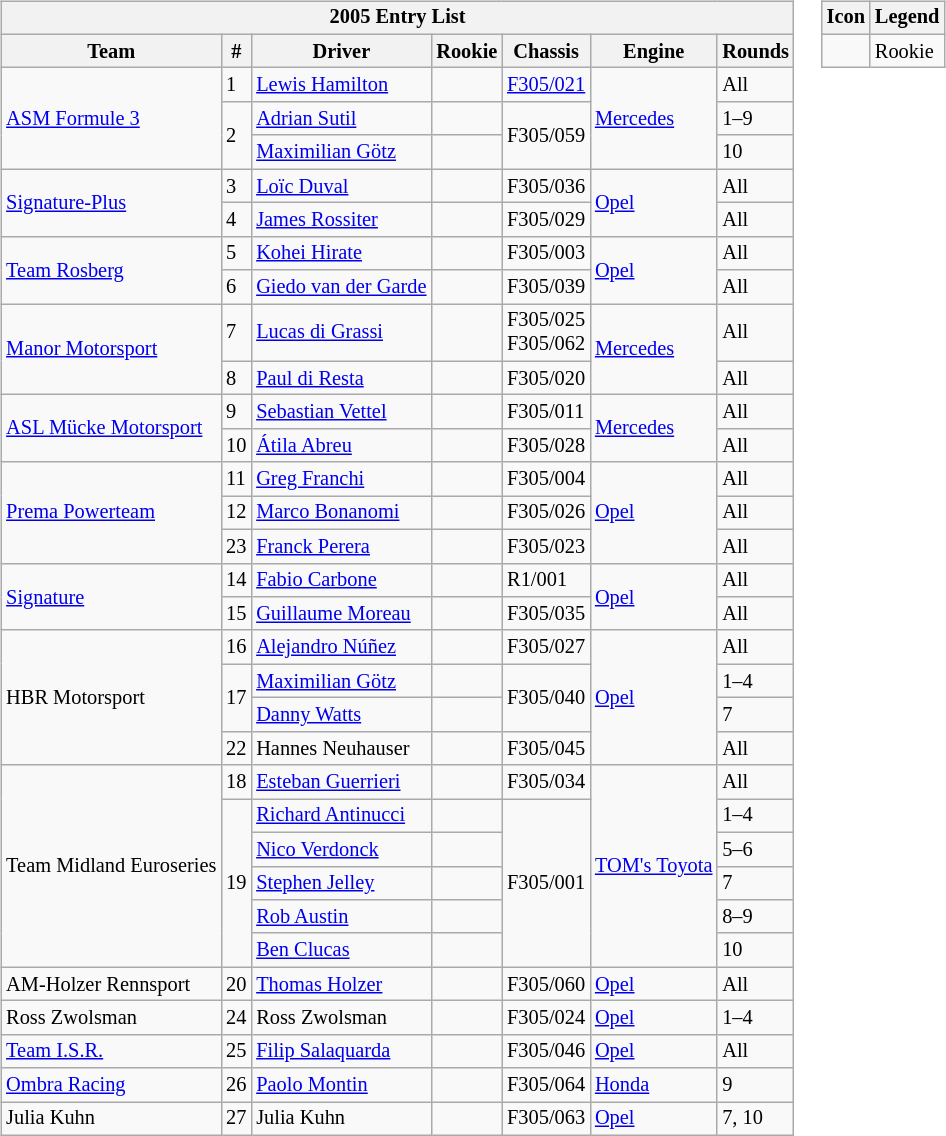<table>
<tr>
<td><br><table class="wikitable" style="font-size: 85%;">
<tr>
<th colspan=7>2005 Entry List</th>
</tr>
<tr>
<th>Team</th>
<th>#</th>
<th>Driver</th>
<th>Rookie</th>
<th>Chassis</th>
<th>Engine</th>
<th>Rounds</th>
</tr>
<tr>
<td rowspan=3> <a href='#'>ASM Formule 3</a></td>
<td>1</td>
<td> <a href='#'>Lewis Hamilton</a></td>
<td></td>
<td><a href='#'>F305/021</a></td>
<td rowspan=3><a href='#'>Mercedes</a></td>
<td>All</td>
</tr>
<tr>
<td rowspan=2>2</td>
<td> <a href='#'>Adrian Sutil</a></td>
<td></td>
<td rowspan=2>F305/059</td>
<td>1–9</td>
</tr>
<tr>
<td> <a href='#'>Maximilian Götz</a></td>
<td></td>
<td>10</td>
</tr>
<tr>
<td rowspan=2> <a href='#'>Signature-Plus</a></td>
<td>3</td>
<td> <a href='#'>Loïc Duval</a></td>
<td></td>
<td>F305/036</td>
<td rowspan=2><a href='#'>Opel</a></td>
<td>All</td>
</tr>
<tr>
<td>4</td>
<td> <a href='#'>James Rossiter</a></td>
<td></td>
<td>F305/029</td>
<td>All</td>
</tr>
<tr>
<td rowspan=2> <a href='#'>Team Rosberg</a></td>
<td>5</td>
<td> <a href='#'>Kohei Hirate</a></td>
<td></td>
<td>F305/003</td>
<td rowspan=2><a href='#'>Opel</a></td>
<td>All</td>
</tr>
<tr>
<td>6</td>
<td nowrap> <a href='#'>Giedo van der Garde</a></td>
<td></td>
<td>F305/039</td>
<td>All</td>
</tr>
<tr>
<td rowspan=2> <a href='#'>Manor Motorsport</a></td>
<td>7</td>
<td> <a href='#'>Lucas di Grassi</a></td>
<td align=center></td>
<td>F305/025<br>F305/062</td>
<td rowspan=2><a href='#'>Mercedes</a></td>
<td>All</td>
</tr>
<tr>
<td>8</td>
<td> <a href='#'>Paul di Resta</a></td>
<td align=center></td>
<td>F305/020</td>
<td>All</td>
</tr>
<tr>
<td rowspan=2> <a href='#'>ASL Mücke Motorsport</a></td>
<td>9</td>
<td> <a href='#'>Sebastian Vettel</a></td>
<td align=center></td>
<td>F305/011</td>
<td rowspan=2><a href='#'>Mercedes</a></td>
<td>All</td>
</tr>
<tr>
<td>10</td>
<td> <a href='#'>Átila Abreu</a></td>
<td align=center></td>
<td>F305/028</td>
<td>All</td>
</tr>
<tr>
<td rowspan=3> <a href='#'>Prema Powerteam</a></td>
<td>11</td>
<td> <a href='#'>Greg Franchi</a></td>
<td></td>
<td>F305/004</td>
<td rowspan=3><a href='#'>Opel</a></td>
<td>All</td>
</tr>
<tr>
<td>12</td>
<td> <a href='#'>Marco Bonanomi</a></td>
<td></td>
<td>F305/026</td>
<td>All</td>
</tr>
<tr>
<td>23</td>
<td> <a href='#'>Franck Perera</a></td>
<td></td>
<td>F305/023</td>
<td>All</td>
</tr>
<tr>
<td rowspan=2> <a href='#'>Signature</a></td>
<td>14</td>
<td> <a href='#'>Fabio Carbone</a></td>
<td></td>
<td>R1/001</td>
<td rowspan=2><a href='#'>Opel</a></td>
<td>All</td>
</tr>
<tr>
<td>15</td>
<td> <a href='#'>Guillaume Moreau</a></td>
<td align=center></td>
<td>F305/035</td>
<td>All</td>
</tr>
<tr>
<td rowspan=4> HBR Motorsport</td>
<td>16</td>
<td> <a href='#'>Alejandro Núñez</a></td>
<td></td>
<td>F305/027</td>
<td rowspan=4><a href='#'>Opel</a></td>
<td>All</td>
</tr>
<tr>
<td rowspan=2>17</td>
<td> <a href='#'>Maximilian Götz</a></td>
<td></td>
<td rowspan=2>F305/040</td>
<td>1–4</td>
</tr>
<tr>
<td> <a href='#'>Danny Watts</a></td>
<td></td>
<td>7</td>
</tr>
<tr>
<td>22</td>
<td> Hannes Neuhauser</td>
<td></td>
<td>F305/045</td>
<td>All</td>
</tr>
<tr>
<td rowspan=6 nowrap> Team Midland Euroseries</td>
<td>18</td>
<td> <a href='#'>Esteban Guerrieri</a></td>
<td align=center></td>
<td>F305/034</td>
<td rowspan=6><a href='#'>TOM's Toyota</a></td>
<td>All</td>
</tr>
<tr>
<td rowspan=5>19</td>
<td> <a href='#'>Richard Antinucci</a></td>
<td></td>
<td rowspan=5>F305/001</td>
<td>1–4</td>
</tr>
<tr>
<td> <a href='#'>Nico Verdonck</a></td>
<td></td>
<td>5–6</td>
</tr>
<tr>
<td> <a href='#'>Stephen Jelley</a></td>
<td></td>
<td>7</td>
</tr>
<tr>
<td> <a href='#'>Rob Austin</a></td>
<td></td>
<td>8–9</td>
</tr>
<tr>
<td> <a href='#'>Ben Clucas</a></td>
<td></td>
<td>10</td>
</tr>
<tr>
<td> AM-Holzer Rennsport</td>
<td>20</td>
<td> <a href='#'>Thomas Holzer</a></td>
<td></td>
<td>F305/060</td>
<td><a href='#'>Opel</a></td>
<td>All</td>
</tr>
<tr>
<td> Ross Zwolsman</td>
<td>24</td>
<td> Ross Zwolsman</td>
<td></td>
<td>F305/024</td>
<td><a href='#'>Opel</a></td>
<td>1–4</td>
</tr>
<tr>
<td> <a href='#'>Team I.S.R.</a></td>
<td>25</td>
<td> <a href='#'>Filip Salaquarda</a></td>
<td></td>
<td>F305/046</td>
<td><a href='#'>Opel</a></td>
<td>All</td>
</tr>
<tr>
<td> <a href='#'>Ombra Racing</a></td>
<td>26</td>
<td> <a href='#'>Paolo Montin</a></td>
<td></td>
<td>F305/064</td>
<td><a href='#'>Honda</a></td>
<td>9</td>
</tr>
<tr>
<td> Julia Kuhn</td>
<td>27</td>
<td> Julia Kuhn</td>
<td></td>
<td>F305/063</td>
<td><a href='#'>Opel</a></td>
<td>7, 10</td>
</tr>
</table>
</td>
<td valign="top"><br><table class="wikitable" style="font-size: 85%;">
<tr>
<th>Icon</th>
<th>Legend</th>
</tr>
<tr>
<td></td>
<td>Rookie</td>
</tr>
</table>
</td>
</tr>
</table>
